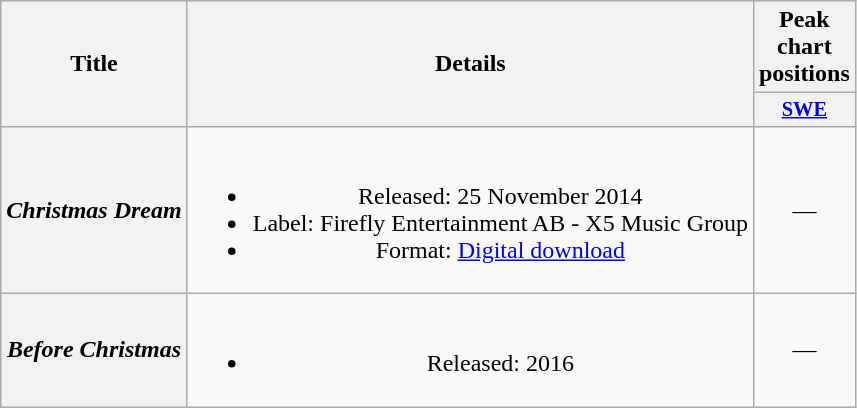<table class="wikitable plainrowheaders" style="text-align:center;">
<tr>
<th scope="col" rowspan="2">Title</th>
<th scope="col" rowspan="2">Details</th>
<th scope="col">Peak chart positions</th>
</tr>
<tr>
<th scope="col" style="width:3em;font-size:85%;"><a href='#'>SWE</a><br></th>
</tr>
<tr>
<th scope="row"><em>Christmas Dream</em></th>
<td><br><ul><li>Released: 25 November 2014</li><li>Label: Firefly Entertainment AB - X5 Music Group</li><li>Format: <a href='#'>Digital download</a></li></ul></td>
<td>—</td>
</tr>
<tr>
<th scope="row"><em>Before Christmas</em></th>
<td><br><ul><li>Released: 2016</li></ul></td>
<td>—</td>
</tr>
</table>
